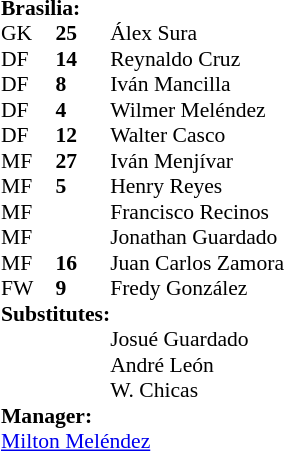<table style="font-size: 90%" cellspacing="0" cellpadding="0" align=right>
<tr>
<td colspan="4"><strong>Brasilia:</strong></td>
</tr>
<tr>
<th width="25"></th>
<th width="25"></th>
</tr>
<tr>
<td>GK</td>
<td><strong>25</strong></td>
<td> Álex Sura</td>
</tr>
<tr>
<td>DF</td>
<td><strong>14</strong></td>
<td> Reynaldo Cruz</td>
</tr>
<tr>
<td>DF</td>
<td><strong>8</strong></td>
<td> Iván Mancilla</td>
</tr>
<tr>
<td>DF</td>
<td><strong>4</strong></td>
<td> Wilmer Meléndez</td>
<td></td>
<td></td>
</tr>
<tr>
<td>DF</td>
<td><strong>12</strong></td>
<td> Walter Casco</td>
</tr>
<tr>
<td>MF</td>
<td><strong>27</strong></td>
<td> Iván Menjívar</td>
<td></td>
<td></td>
</tr>
<tr>
<td>MF</td>
<td><strong>5</strong></td>
<td> Henry Reyes</td>
<td></td>
<td></td>
</tr>
<tr>
<td>MF</td>
<td><strong></strong></td>
<td> Francisco Recinos</td>
<td></td>
<td></td>
</tr>
<tr>
<td>MF</td>
<td><strong></strong></td>
<td> Jonathan Guardado</td>
<td></td>
<td></td>
</tr>
<tr>
<td>MF</td>
<td><strong>16</strong></td>
<td> Juan Carlos Zamora</td>
<td></td>
<td> </td>
</tr>
<tr>
<td>FW</td>
<td><strong>9</strong></td>
<td> Fredy González</td>
</tr>
<tr>
<td colspan=2><strong>Substitutes:</strong></td>
</tr>
<tr>
<td></td>
<td><strong></strong></td>
<td> Josué Guardado</td>
<td></td>
<td></td>
</tr>
<tr>
<td></td>
<td><strong></strong></td>
<td> André León</td>
<td></td>
<td></td>
</tr>
<tr>
<td></td>
<td><strong></strong></td>
<td> W. Chicas</td>
<td></td>
<td></td>
</tr>
<tr>
<td colspan=3><strong>Manager:</strong></td>
</tr>
<tr>
<td colspan=4> <a href='#'>Milton Meléndez</a></td>
</tr>
</table>
